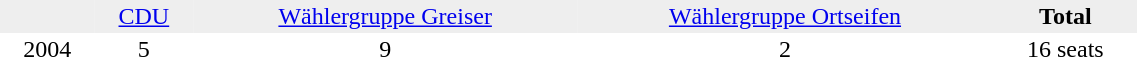<table border="0" cellpadding="2" cellspacing="0" width="60%">
<tr bgcolor="#eeeeee" align="center">
<td></td>
<td><a href='#'>CDU</a></td>
<td><a href='#'>Wählergruppe Greiser</a></td>
<td><a href='#'>Wählergruppe Ortseifen</a></td>
<td><strong>Total</strong></td>
</tr>
<tr align="center">
<td>2004</td>
<td>5</td>
<td>9</td>
<td>2</td>
<td>16 seats</td>
</tr>
</table>
